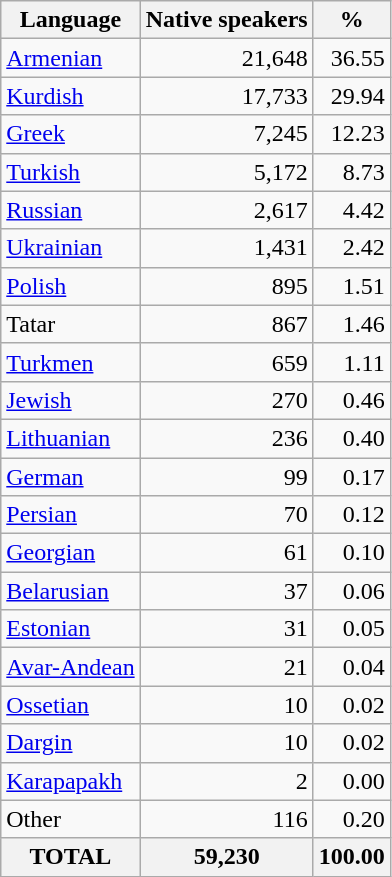<table class="wikitable sortable">
<tr>
<th>Language</th>
<th>Native speakers</th>
<th>%</th>
</tr>
<tr>
<td><a href='#'>Armenian</a></td>
<td align="right">21,648</td>
<td align="right">36.55</td>
</tr>
<tr>
<td><a href='#'>Kurdish</a></td>
<td align="right">17,733</td>
<td align="right">29.94</td>
</tr>
<tr>
<td><a href='#'>Greek</a></td>
<td align="right">7,245</td>
<td align="right">12.23</td>
</tr>
<tr>
<td><a href='#'>Turkish</a></td>
<td align="right">5,172</td>
<td align="right">8.73</td>
</tr>
<tr>
<td><a href='#'>Russian</a></td>
<td align="right">2,617</td>
<td align="right">4.42</td>
</tr>
<tr>
<td><a href='#'>Ukrainian</a></td>
<td align="right">1,431</td>
<td align="right">2.42</td>
</tr>
<tr>
<td><a href='#'>Polish</a></td>
<td align="right">895</td>
<td align="right">1.51</td>
</tr>
<tr>
<td>Tatar</td>
<td align="right">867</td>
<td align="right">1.46</td>
</tr>
<tr>
<td><a href='#'>Turkmen</a></td>
<td align="right">659</td>
<td align="right">1.11</td>
</tr>
<tr>
<td><a href='#'>Jewish</a></td>
<td align="right">270</td>
<td align="right">0.46</td>
</tr>
<tr>
<td><a href='#'>Lithuanian</a></td>
<td align="right">236</td>
<td align="right">0.40</td>
</tr>
<tr>
<td><a href='#'>German</a></td>
<td align="right">99</td>
<td align="right">0.17</td>
</tr>
<tr>
<td><a href='#'>Persian</a></td>
<td align="right">70</td>
<td align="right">0.12</td>
</tr>
<tr>
<td><a href='#'>Georgian</a></td>
<td align="right">61</td>
<td align="right">0.10</td>
</tr>
<tr>
<td><a href='#'>Belarusian</a></td>
<td align="right">37</td>
<td align="right">0.06</td>
</tr>
<tr>
<td><a href='#'>Estonian</a></td>
<td align="right">31</td>
<td align="right">0.05</td>
</tr>
<tr>
<td><a href='#'>Avar-Andean</a></td>
<td align="right">21</td>
<td align="right">0.04</td>
</tr>
<tr>
<td><a href='#'>Ossetian</a></td>
<td align="right">10</td>
<td align="right">0.02</td>
</tr>
<tr>
<td><a href='#'>Dargin</a></td>
<td align="right">10</td>
<td align="right">0.02</td>
</tr>
<tr>
<td><a href='#'>Karapapakh</a></td>
<td align="right">2</td>
<td align="right">0.00</td>
</tr>
<tr>
<td>Other</td>
<td align="right">116</td>
<td align="right">0.20</td>
</tr>
<tr>
<th>TOTAL</th>
<th>59,230</th>
<th>100.00</th>
</tr>
</table>
